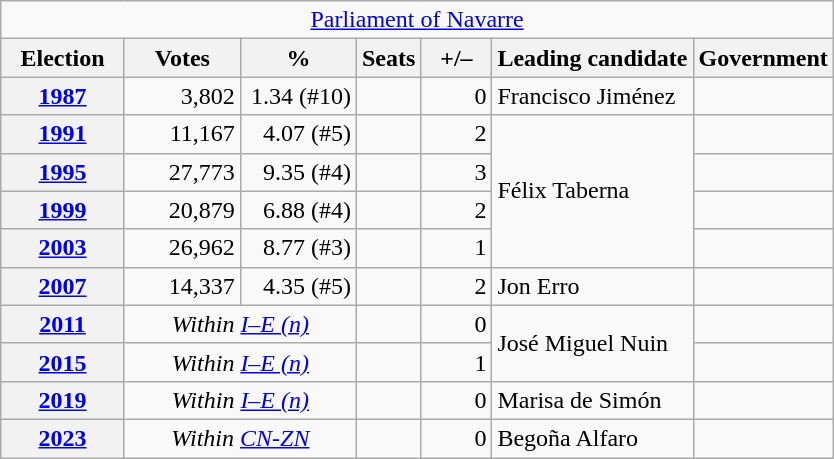<table class="wikitable" style="text-align:right;">
<tr>
<td colspan="8" align="center"><a href='#'>Parliament of Navarre</a></td>
</tr>
<tr>
<th width="75">Election</th>
<th width="70">Votes</th>
<th width="70">%</th>
<th>Seats</th>
<th width="40">+/–</th>
<th>Leading candidate</th>
<th>Government</th>
</tr>
<tr>
<th><a href='#'>1987</a></th>
<td>3,802</td>
<td>1.34 (#10)</td>
<td></td>
<td>0</td>
<td align="left">Francisco Jiménez</td>
<td></td>
</tr>
<tr>
<th><a href='#'>1991</a></th>
<td>11,167</td>
<td>4.07 (#5)</td>
<td></td>
<td>2</td>
<td rowspan="4" align="left">Félix Taberna</td>
<td></td>
</tr>
<tr>
<th><a href='#'>1995</a></th>
<td>27,773</td>
<td>9.35 (#4)</td>
<td></td>
<td>3</td>
<td></td>
</tr>
<tr>
<th><a href='#'>1999</a></th>
<td>20,879</td>
<td>6.88 (#4)</td>
<td></td>
<td>2</td>
<td></td>
</tr>
<tr>
<th><a href='#'>2003</a></th>
<td>26,962</td>
<td>8.77 (#3)</td>
<td></td>
<td>1</td>
<td></td>
</tr>
<tr>
<th><a href='#'>2007</a></th>
<td>14,337</td>
<td>4.35 (#5)</td>
<td></td>
<td>2</td>
<td align="left">Jon Erro</td>
<td></td>
</tr>
<tr>
<th><a href='#'>2011</a></th>
<td colspan="2" align="center"><em>Within <a href='#'>I–E (n)</a></em></td>
<td></td>
<td>0</td>
<td rowspan="2" align="left">José Miguel Nuin</td>
<td></td>
</tr>
<tr>
<th><a href='#'>2015</a></th>
<td colspan="2" align="center"><em>Within <a href='#'>I–E (n)</a></em></td>
<td></td>
<td>1</td>
<td></td>
</tr>
<tr>
<th><a href='#'>2019</a></th>
<td colspan="2" align="center"><em>Within <a href='#'>I–E (n)</a></em></td>
<td></td>
<td>0</td>
<td align="left">Marisa de Simón</td>
<td></td>
</tr>
<tr>
<th><a href='#'>2023</a></th>
<td colspan="2" align="center"><em>Within <a href='#'>CN-ZN</a></em></td>
<td></td>
<td>0</td>
<td align="left">Begoña Alfaro</td>
<td></td>
</tr>
</table>
